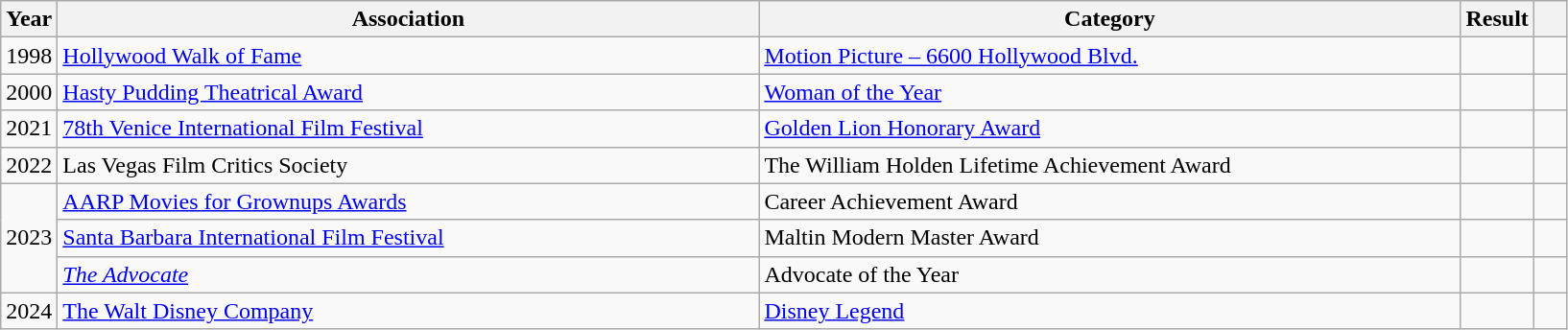<table class="wikitable sortable">
<tr>
<th scope="col" style="width:1em;">Year</th>
<th scope="col" style="width:30em;">Association</th>
<th scope="col" style="width:30em;">Category</th>
<th scope="col" style="width:1em;">Result</th>
<th scope="col" style="width:1em;" class="unsortable"></th>
</tr>
<tr>
<td>1998</td>
<td><a href='#'>Hollywood Walk of Fame</a></td>
<td><a href='#'>Motion Picture – 6600 Hollywood Blvd.</a></td>
<td></td>
<td style="text-align:center;"></td>
</tr>
<tr>
<td>2000</td>
<td><a href='#'>Hasty Pudding Theatrical Award</a></td>
<td><a href='#'>Woman of the Year</a></td>
<td></td>
<td style="text-align:center;"></td>
</tr>
<tr>
<td>2021</td>
<td><a href='#'>78th Venice International Film Festival</a></td>
<td><a href='#'>Golden Lion Honorary Award</a></td>
<td></td>
<td style="text-align:center;"></td>
</tr>
<tr>
<td>2022</td>
<td>Las Vegas Film Critics Society</td>
<td>The William Holden Lifetime Achievement Award</td>
<td></td>
<td style="text-align:center;"></td>
</tr>
<tr>
<td rowspan="3">2023</td>
<td><a href='#'>AARP Movies for Grownups Awards</a></td>
<td>Career Achievement Award</td>
<td></td>
<td style="text-align:center;"></td>
</tr>
<tr>
<td><a href='#'>Santa Barbara International Film Festival</a></td>
<td>Maltin Modern Master Award</td>
<td></td>
<td style="text-align:center;"></td>
</tr>
<tr>
<td><em><a href='#'>The Advocate</a></em></td>
<td>Advocate of the Year</td>
<td></td>
<td style="text-align:center;"></td>
</tr>
<tr>
<td>2024</td>
<td><a href='#'>The Walt Disney Company</a></td>
<td><a href='#'>Disney Legend</a></td>
<td></td>
<td style="text-align:center;"></td>
</tr>
</table>
